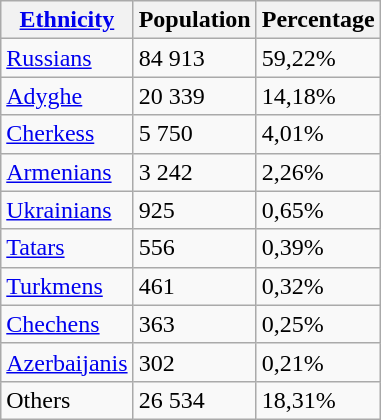<table class="wikitable sortable">
<tr>
<th><a href='#'>Ethnicity</a></th>
<th>Population</th>
<th>Percentage</th>
</tr>
<tr>
<td><a href='#'>Russians</a></td>
<td>84 913</td>
<td>59,22%</td>
</tr>
<tr>
<td><a href='#'>Adyghe</a></td>
<td>20 339</td>
<td>14,18%</td>
</tr>
<tr>
<td><a href='#'>Cherkess</a></td>
<td>5 750</td>
<td>4,01%</td>
</tr>
<tr>
<td><a href='#'>Armenians</a></td>
<td>3 242</td>
<td>2,26%</td>
</tr>
<tr>
<td><a href='#'>Ukrainians</a></td>
<td>925</td>
<td>0,65%</td>
</tr>
<tr>
<td><a href='#'>Tatars</a></td>
<td>556</td>
<td>0,39%</td>
</tr>
<tr>
<td><a href='#'>Turkmens</a></td>
<td>461</td>
<td>0,32%</td>
</tr>
<tr>
<td><a href='#'>Chechens</a></td>
<td>363</td>
<td>0,25%</td>
</tr>
<tr>
<td><a href='#'>Azerbaijanis</a></td>
<td>302</td>
<td>0,21%</td>
</tr>
<tr>
<td>Others</td>
<td>26 534</td>
<td>18,31%</td>
</tr>
</table>
